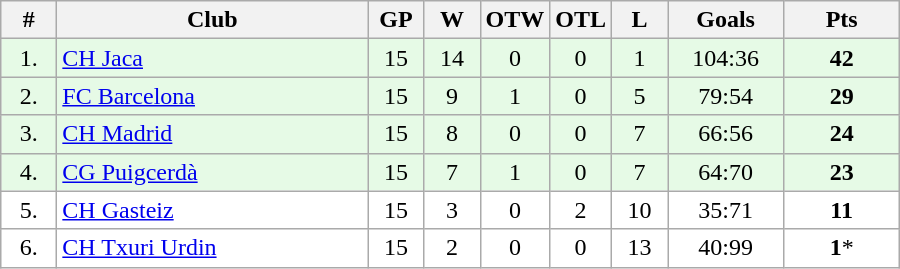<table class="wikitable">
<tr>
<th width="30">#</th>
<th width="200">Club</th>
<th width="30">GP</th>
<th width="30">W</th>
<th width="30">OTW</th>
<th width="30">OTL</th>
<th width="30">L</th>
<th width="70">Goals</th>
<th width="70">Pts</th>
</tr>
<tr bgcolor="#e6fae6" align="center">
<td>1.</td>
<td align="left"><a href='#'>CH Jaca</a></td>
<td>15</td>
<td>14</td>
<td>0</td>
<td>0</td>
<td>1</td>
<td>104:36</td>
<td><strong>42</strong></td>
</tr>
<tr bgcolor="#e6fae6" align="center">
<td>2.</td>
<td align="left"><a href='#'>FC Barcelona</a></td>
<td>15</td>
<td>9</td>
<td>1</td>
<td>0</td>
<td>5</td>
<td>79:54</td>
<td><strong>29</strong></td>
</tr>
<tr bgcolor="#e6fae6" align="center">
<td>3.</td>
<td align="left"><a href='#'>CH Madrid</a></td>
<td>15</td>
<td>8</td>
<td>0</td>
<td>0</td>
<td>7</td>
<td>66:56</td>
<td><strong>24</strong></td>
</tr>
<tr bgcolor="#e6fae6" align="center">
<td>4.</td>
<td align="left"><a href='#'>CG Puigcerdà</a></td>
<td>15</td>
<td>7</td>
<td>1</td>
<td>0</td>
<td>7</td>
<td>64:70</td>
<td><strong>23</strong></td>
</tr>
<tr bgcolor="#FFFFFF" align="center">
<td>5.</td>
<td align="left"><a href='#'>CH Gasteiz</a></td>
<td>15</td>
<td>3</td>
<td>0</td>
<td>2</td>
<td>10</td>
<td>35:71</td>
<td><strong>11</strong></td>
</tr>
<tr bgcolor="#FFFFFF" align="center">
<td>6.</td>
<td align="left"><a href='#'>CH Txuri Urdin</a></td>
<td>15</td>
<td>2</td>
<td>0</td>
<td>0</td>
<td>13</td>
<td>40:99</td>
<td><strong>1</strong>*</td>
</tr>
</table>
